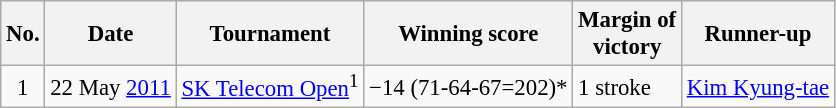<table class="wikitable" style="font-size:95%;">
<tr>
<th>No.</th>
<th>Date</th>
<th>Tournament</th>
<th>Winning score</th>
<th>Margin of<br>victory</th>
<th>Runner-up</th>
</tr>
<tr>
<td align=center>1</td>
<td align=right>22 May <a href='#'>2011</a></td>
<td><a href='#'>SK Telecom Open</a><sup>1</sup></td>
<td>−14 (71-64-67=202)*</td>
<td>1 stroke</td>
<td> <a href='#'>Kim Kyung-tae</a></td>
</tr>
</table>
